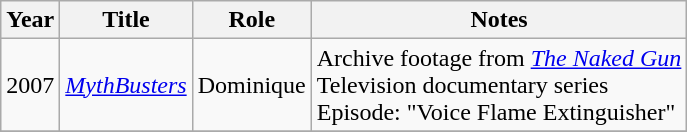<table class="wikitable sortable">
<tr>
<th>Year</th>
<th>Title</th>
<th>Role</th>
<th>Notes</th>
</tr>
<tr>
<td>2007</td>
<td><em><a href='#'>MythBusters</a></em></td>
<td>Dominique</td>
<td>Archive footage from <em><a href='#'>The Naked Gun</a></em><br>Television documentary series<br>Episode: "Voice Flame Extinguisher"</td>
</tr>
<tr>
</tr>
</table>
